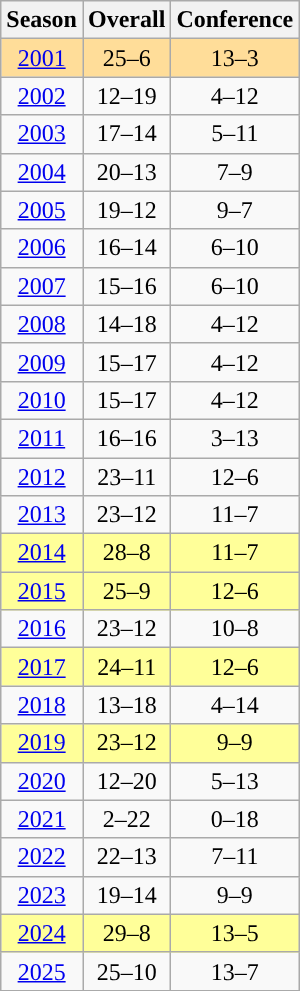<table class="wikitable" style="text-align: center">
<tr align=center>
<th>Season</th>
<th>Overall</th>
<th>Conference</th>
</tr>
<tr style="background:#fd9;">
<td><a href='#'>2001</a></td>
<td style="background:#fd9;">25–6</td>
<td style="background:#fd9;">13–3</td>
</tr>
<tr>
<td><a href='#'>2002</a></td>
<td>12–19</td>
<td>4–12</td>
</tr>
<tr>
<td><a href='#'>2003</a></td>
<td>17–14</td>
<td>5–11</td>
</tr>
<tr>
<td><a href='#'>2004</a></td>
<td>20–13</td>
<td>7–9</td>
</tr>
<tr>
<td><a href='#'>2005</a></td>
<td>19–12</td>
<td>9–7</td>
</tr>
<tr>
<td><a href='#'>2006</a></td>
<td>16–14</td>
<td>6–10</td>
</tr>
<tr>
<td><a href='#'>2007</a></td>
<td>15–16</td>
<td>6–10</td>
</tr>
<tr>
<td><a href='#'>2008</a></td>
<td>14–18</td>
<td>4–12</td>
</tr>
<tr>
<td><a href='#'>2009</a></td>
<td>15–17</td>
<td>4–12</td>
</tr>
<tr>
<td><a href='#'>2010</a></td>
<td>15–17</td>
<td>4–12</td>
</tr>
<tr>
<td><a href='#'>2011</a></td>
<td>16–16</td>
<td>3–13</td>
</tr>
<tr>
<td><a href='#'>2012</a></td>
<td>23–11</td>
<td>12–6</td>
</tr>
<tr>
<td><a href='#'>2013</a></td>
<td>23–12</td>
<td>11–7</td>
</tr>
<tr style="background:#ff9;">
<td><a href='#'>2014</a></td>
<td style="background:#ff9;">28–8</td>
<td style="background:#ff9;">11–7</td>
</tr>
<tr style="background:#ff9;">
<td><a href='#'>2015</a></td>
<td style="background:#ff9;">25–9</td>
<td style="background:#ff9;">12–6</td>
</tr>
<tr>
<td><a href='#'>2016</a></td>
<td>23–12</td>
<td>10–8</td>
</tr>
<tr style="background:#ff9;">
<td><a href='#'>2017</a></td>
<td style="background:#ff9;">24–11</td>
<td style="background:#ff9;">12–6</td>
</tr>
<tr>
<td><a href='#'>2018</a></td>
<td>13–18</td>
<td>4–14</td>
</tr>
<tr style="background:#ff9;">
<td><a href='#'>2019</a></td>
<td style="background:#ff9;">23–12</td>
<td style="background:#ff9;">9–9</td>
</tr>
<tr>
<td><a href='#'>2020</a></td>
<td>12–20</td>
<td>5–13</td>
</tr>
<tr>
<td><a href='#'>2021</a></td>
<td>2–22</td>
<td>0–18</td>
</tr>
<tr>
<td><a href='#'>2022</a></td>
<td>22–13</td>
<td>7–11</td>
</tr>
<tr>
<td><a href='#'>2023</a></td>
<td>19–14</td>
<td>9–9</td>
</tr>
<tr style="background:#ff9;">
<td><a href='#'>2024</a></td>
<td style="background:#ff9;">29–8</td>
<td style="background:#ff9;">13–5</td>
</tr>
<tr>
<td><a href='#'>2025</a></td>
<td>25–10</td>
<td>13–7</td>
</tr>
</table>
